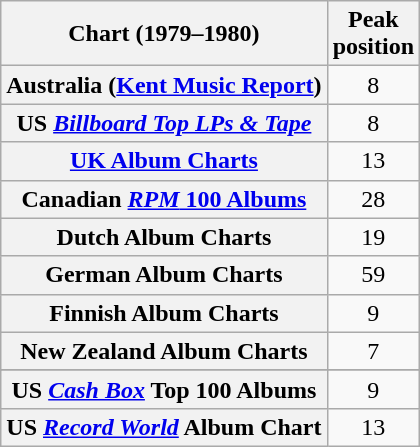<table class="wikitable sortable plainrowheaders">
<tr>
<th scope="col">Chart (1979–1980)</th>
<th scope="col">Peak<br>position</th>
</tr>
<tr>
<th scope="row">Australia (<a href='#'>Kent Music Report</a>)</th>
<td style="text-align:center;">8</td>
</tr>
<tr>
<th scope="row">US <a href='#'><em>Billboard Top LPs & Tape</em></a></th>
<td align="center">8</td>
</tr>
<tr>
<th scope="row"><a href='#'>UK Album Charts</a></th>
<td align="center">13</td>
</tr>
<tr>
<th scope="row">Canadian <a href='#'><em>RPM</em> 100 Albums</a></th>
<td align="center">28</td>
</tr>
<tr>
<th scope="row">Dutch Album Charts</th>
<td align="center">19</td>
</tr>
<tr>
<th scope="row">German Album Charts</th>
<td align="center">59</td>
</tr>
<tr>
<th scope="row">Finnish Album Charts</th>
<td align="center">9</td>
</tr>
<tr>
<th scope="row">New Zealand Album Charts</th>
<td align="center">7</td>
</tr>
<tr>
</tr>
<tr>
<th scope="row">US <em><a href='#'>Cash Box</a></em> Top 100 Albums</th>
<td align="center">9</td>
</tr>
<tr>
<th scope="row">US <em><a href='#'>Record World</a></em> Album Chart</th>
<td align="center">13</td>
</tr>
</table>
